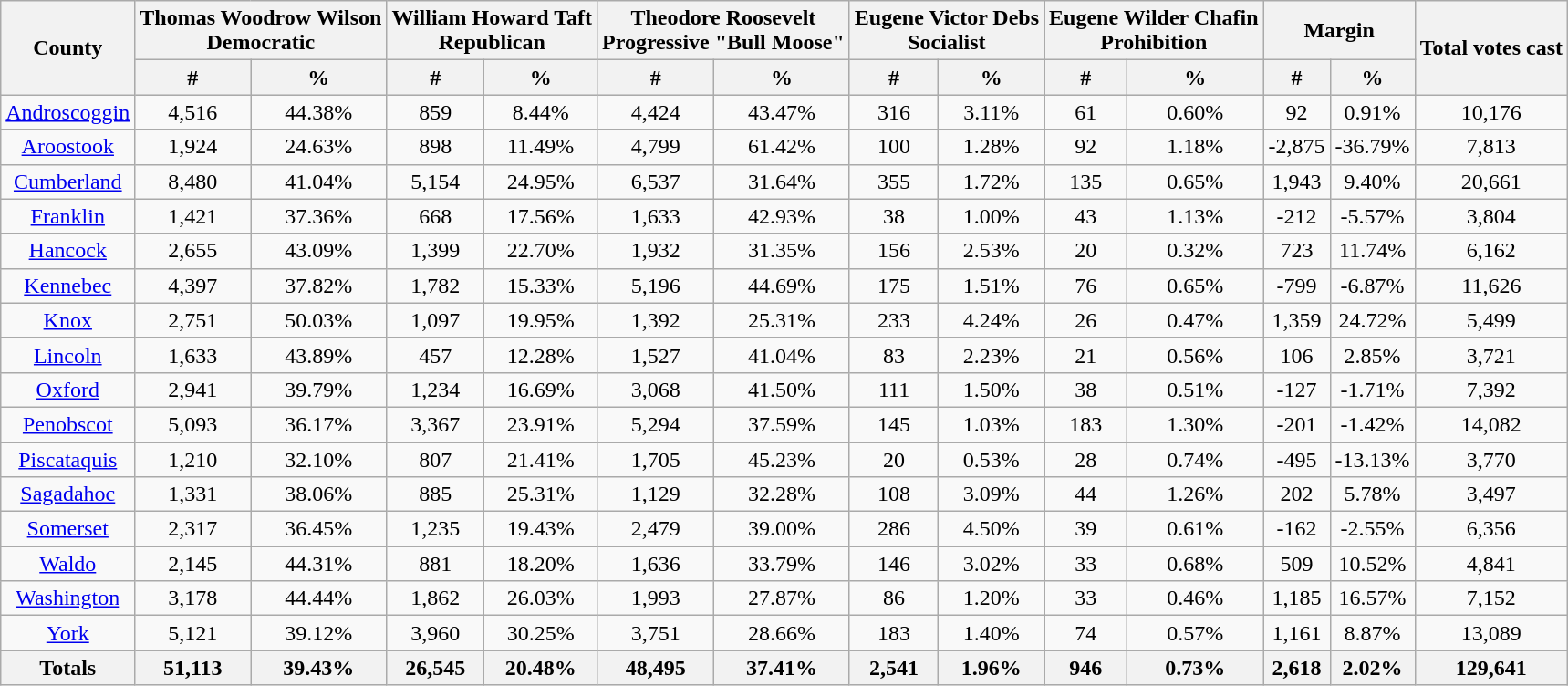<table class="wikitable sortable">
<tr>
<th rowspan="2">County</th>
<th colspan="2">Thomas Woodrow Wilson<br>Democratic</th>
<th colspan="2">William Howard Taft<br>Republican</th>
<th colspan="2">Theodore Roosevelt<br>Progressive "Bull Moose"</th>
<th colspan="2">Eugene Victor Debs<br>Socialist</th>
<th colspan="2">Eugene Wilder Chafin<br>Prohibition</th>
<th colspan="2">Margin</th>
<th rowspan="2">Total votes cast</th>
</tr>
<tr bgcolor="lightgrey">
<th data-sort-type="number">#</th>
<th data-sort-type="number">%</th>
<th data-sort-type="number">#</th>
<th data-sort-type="number">%</th>
<th data-sort-type="number">#</th>
<th data-sort-type="number">%</th>
<th data-sort-type="number">#</th>
<th data-sort-type="number">%</th>
<th data-sort-type="number">#</th>
<th data-sort-type="number">%</th>
<th data-sort-type="number">#</th>
<th data-sort-type="number">%</th>
</tr>
<tr style="text-align:center;">
<td><a href='#'>Androscoggin</a></td>
<td>4,516</td>
<td>44.38%</td>
<td>859</td>
<td>8.44%</td>
<td>4,424</td>
<td>43.47%</td>
<td>316</td>
<td>3.11%</td>
<td>61</td>
<td>0.60%</td>
<td>92</td>
<td>0.91%</td>
<td>10,176</td>
</tr>
<tr style="text-align:center;">
<td><a href='#'>Aroostook</a></td>
<td>1,924</td>
<td>24.63%</td>
<td>898</td>
<td>11.49%</td>
<td>4,799</td>
<td>61.42%</td>
<td>100</td>
<td>1.28%</td>
<td>92</td>
<td>1.18%</td>
<td>-2,875</td>
<td>-36.79%</td>
<td>7,813</td>
</tr>
<tr style="text-align:center;">
<td><a href='#'>Cumberland</a></td>
<td>8,480</td>
<td>41.04%</td>
<td>5,154</td>
<td>24.95%</td>
<td>6,537</td>
<td>31.64%</td>
<td>355</td>
<td>1.72%</td>
<td>135</td>
<td>0.65%</td>
<td>1,943</td>
<td>9.40%</td>
<td>20,661</td>
</tr>
<tr style="text-align:center;">
<td><a href='#'>Franklin</a></td>
<td>1,421</td>
<td>37.36%</td>
<td>668</td>
<td>17.56%</td>
<td>1,633</td>
<td>42.93%</td>
<td>38</td>
<td>1.00%</td>
<td>43</td>
<td>1.13%</td>
<td>-212</td>
<td>-5.57%</td>
<td>3,804</td>
</tr>
<tr style="text-align:center;">
<td><a href='#'>Hancock</a></td>
<td>2,655</td>
<td>43.09%</td>
<td>1,399</td>
<td>22.70%</td>
<td>1,932</td>
<td>31.35%</td>
<td>156</td>
<td>2.53%</td>
<td>20</td>
<td>0.32%</td>
<td>723</td>
<td>11.74%</td>
<td>6,162</td>
</tr>
<tr style="text-align:center;">
<td><a href='#'>Kennebec</a></td>
<td>4,397</td>
<td>37.82%</td>
<td>1,782</td>
<td>15.33%</td>
<td>5,196</td>
<td>44.69%</td>
<td>175</td>
<td>1.51%</td>
<td>76</td>
<td>0.65%</td>
<td>-799</td>
<td>-6.87%</td>
<td>11,626</td>
</tr>
<tr style="text-align:center;">
<td><a href='#'>Knox</a></td>
<td>2,751</td>
<td>50.03%</td>
<td>1,097</td>
<td>19.95%</td>
<td>1,392</td>
<td>25.31%</td>
<td>233</td>
<td>4.24%</td>
<td>26</td>
<td>0.47%</td>
<td>1,359</td>
<td>24.72%</td>
<td>5,499</td>
</tr>
<tr style="text-align:center;">
<td><a href='#'>Lincoln</a></td>
<td>1,633</td>
<td>43.89%</td>
<td>457</td>
<td>12.28%</td>
<td>1,527</td>
<td>41.04%</td>
<td>83</td>
<td>2.23%</td>
<td>21</td>
<td>0.56%</td>
<td>106</td>
<td>2.85%</td>
<td>3,721</td>
</tr>
<tr style="text-align:center;">
<td><a href='#'>Oxford</a></td>
<td>2,941</td>
<td>39.79%</td>
<td>1,234</td>
<td>16.69%</td>
<td>3,068</td>
<td>41.50%</td>
<td>111</td>
<td>1.50%</td>
<td>38</td>
<td>0.51%</td>
<td>-127</td>
<td>-1.71%</td>
<td>7,392</td>
</tr>
<tr style="text-align:center;">
<td><a href='#'>Penobscot</a></td>
<td>5,093</td>
<td>36.17%</td>
<td>3,367</td>
<td>23.91%</td>
<td>5,294</td>
<td>37.59%</td>
<td>145</td>
<td>1.03%</td>
<td>183</td>
<td>1.30%</td>
<td>-201</td>
<td>-1.42%</td>
<td>14,082</td>
</tr>
<tr style="text-align:center;">
<td><a href='#'>Piscataquis</a></td>
<td>1,210</td>
<td>32.10%</td>
<td>807</td>
<td>21.41%</td>
<td>1,705</td>
<td>45.23%</td>
<td>20</td>
<td>0.53%</td>
<td>28</td>
<td>0.74%</td>
<td>-495</td>
<td>-13.13%</td>
<td>3,770</td>
</tr>
<tr style="text-align:center;">
<td><a href='#'>Sagadahoc</a></td>
<td>1,331</td>
<td>38.06%</td>
<td>885</td>
<td>25.31%</td>
<td>1,129</td>
<td>32.28%</td>
<td>108</td>
<td>3.09%</td>
<td>44</td>
<td>1.26%</td>
<td>202</td>
<td>5.78%</td>
<td>3,497</td>
</tr>
<tr style="text-align:center;">
<td><a href='#'>Somerset</a></td>
<td>2,317</td>
<td>36.45%</td>
<td>1,235</td>
<td>19.43%</td>
<td>2,479</td>
<td>39.00%</td>
<td>286</td>
<td>4.50%</td>
<td>39</td>
<td>0.61%</td>
<td>-162</td>
<td>-2.55%</td>
<td>6,356</td>
</tr>
<tr style="text-align:center;">
<td><a href='#'>Waldo</a></td>
<td>2,145</td>
<td>44.31%</td>
<td>881</td>
<td>18.20%</td>
<td>1,636</td>
<td>33.79%</td>
<td>146</td>
<td>3.02%</td>
<td>33</td>
<td>0.68%</td>
<td>509</td>
<td>10.52%</td>
<td>4,841</td>
</tr>
<tr style="text-align:center;">
<td><a href='#'>Washington</a></td>
<td>3,178</td>
<td>44.44%</td>
<td>1,862</td>
<td>26.03%</td>
<td>1,993</td>
<td>27.87%</td>
<td>86</td>
<td>1.20%</td>
<td>33</td>
<td>0.46%</td>
<td>1,185</td>
<td>16.57%</td>
<td>7,152</td>
</tr>
<tr style="text-align:center;">
<td><a href='#'>York</a></td>
<td>5,121</td>
<td>39.12%</td>
<td>3,960</td>
<td>30.25%</td>
<td>3,751</td>
<td>28.66%</td>
<td>183</td>
<td>1.40%</td>
<td>74</td>
<td>0.57%</td>
<td>1,161</td>
<td>8.87%</td>
<td>13,089</td>
</tr>
<tr style="text-align:center;">
<th>Totals</th>
<th>51,113</th>
<th>39.43%</th>
<th>26,545</th>
<th>20.48%</th>
<th>48,495</th>
<th>37.41%</th>
<th>2,541</th>
<th>1.96%</th>
<th>946</th>
<th>0.73%</th>
<th>2,618</th>
<th>2.02%</th>
<th>129,641</th>
</tr>
</table>
